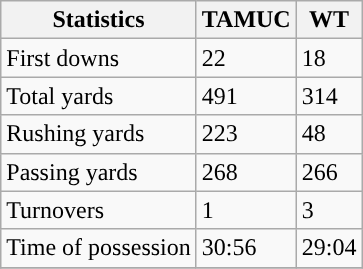<table class="wikitable" style="float: left;">
<tr>
<th>Statistics</th>
<th>TAMUC</th>
<th>WT</th>
</tr>
<tr>
<td>First downs</td>
<td>22</td>
<td>18</td>
</tr>
<tr>
<td>Total yards</td>
<td>491</td>
<td>314</td>
</tr>
<tr>
<td>Rushing yards</td>
<td>223</td>
<td>48</td>
</tr>
<tr>
<td>Passing yards</td>
<td>268</td>
<td>266</td>
</tr>
<tr>
<td>Turnovers</td>
<td>1</td>
<td>3</td>
</tr>
<tr>
<td>Time of possession</td>
<td>30:56</td>
<td>29:04</td>
</tr>
<tr>
</tr>
</table>
